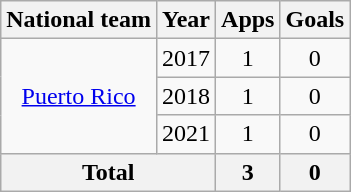<table class="wikitable" style="text-align:center">
<tr>
<th>National team</th>
<th>Year</th>
<th>Apps</th>
<th>Goals</th>
</tr>
<tr>
<td rowspan="3"><a href='#'>Puerto Rico</a></td>
<td>2017</td>
<td>1</td>
<td>0</td>
</tr>
<tr>
<td>2018</td>
<td>1</td>
<td>0</td>
</tr>
<tr>
<td>2021</td>
<td>1</td>
<td>0</td>
</tr>
<tr>
<th colspan=2>Total</th>
<th>3</th>
<th>0</th>
</tr>
</table>
